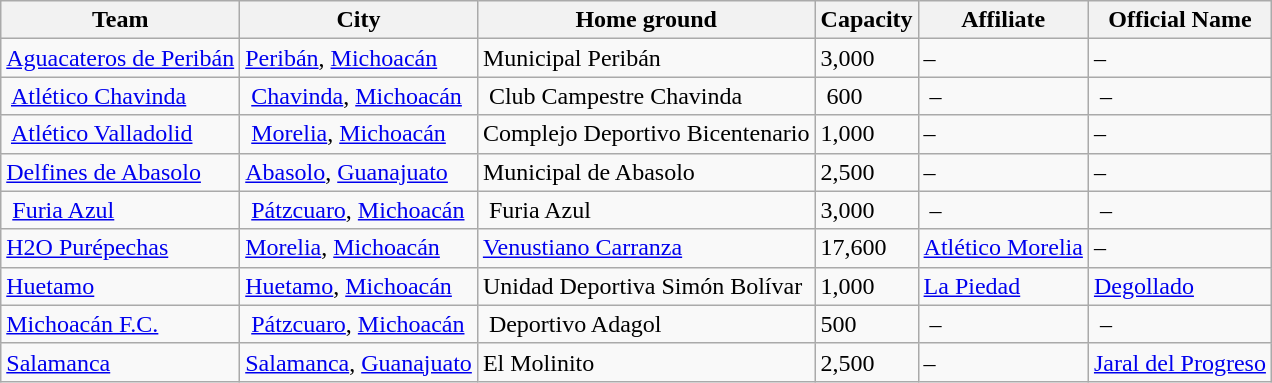<table class="wikitable sortable">
<tr>
<th>Team</th>
<th>City</th>
<th>Home ground</th>
<th>Capacity</th>
<th>Affiliate</th>
<th>Official Name</th>
</tr>
<tr>
<td><a href='#'>Aguacateros de Peribán</a></td>
<td><a href='#'>Peribán</a>, <a href='#'>Michoacán</a></td>
<td>Municipal Peribán</td>
<td>3,000</td>
<td>–</td>
<td>–</td>
</tr>
<tr>
<td> <a href='#'>Atlético Chavinda</a> </td>
<td> <a href='#'>Chavinda</a>, <a href='#'>Michoacán</a> </td>
<td> Club Campestre Chavinda </td>
<td> 600 </td>
<td> – </td>
<td> –</td>
</tr>
<tr>
<td> <a href='#'>Atlético Valladolid</a> </td>
<td> <a href='#'>Morelia</a>, <a href='#'>Michoacán</a> </td>
<td>Complejo Deportivo Bicentenario</td>
<td>1,000</td>
<td>–</td>
<td>–</td>
</tr>
<tr>
<td><a href='#'>Delfines de Abasolo</a></td>
<td><a href='#'>Abasolo</a>, <a href='#'>Guanajuato</a></td>
<td>Municipal de Abasolo</td>
<td>2,500</td>
<td>–</td>
<td>–</td>
</tr>
<tr>
<td> <a href='#'>Furia Azul</a> </td>
<td> <a href='#'>Pátzcuaro</a>, <a href='#'>Michoacán</a> </td>
<td> Furia Azul </td>
<td>3,000</td>
<td> – </td>
<td> –</td>
</tr>
<tr>
<td><a href='#'>H2O Purépechas</a></td>
<td><a href='#'>Morelia</a>, <a href='#'>Michoacán</a></td>
<td><a href='#'>Venustiano Carranza</a></td>
<td>17,600</td>
<td><a href='#'>Atlético Morelia</a></td>
<td>–</td>
</tr>
<tr>
<td><a href='#'>Huetamo</a></td>
<td><a href='#'>Huetamo</a>, <a href='#'>Michoacán</a></td>
<td>Unidad Deportiva Simón Bolívar</td>
<td>1,000</td>
<td><a href='#'>La Piedad</a></td>
<td><a href='#'>Degollado</a></td>
</tr>
<tr>
<td><a href='#'>Michoacán F.C.</a></td>
<td> <a href='#'>Pátzcuaro</a>, <a href='#'>Michoacán</a> </td>
<td> Deportivo Adagol </td>
<td>500</td>
<td> – </td>
<td> –</td>
</tr>
<tr>
<td><a href='#'>Salamanca</a></td>
<td><a href='#'>Salamanca</a>, <a href='#'>Guanajuato</a></td>
<td>El Molinito</td>
<td>2,500</td>
<td>–</td>
<td><a href='#'>Jaral del Progreso</a></td>
</tr>
</table>
